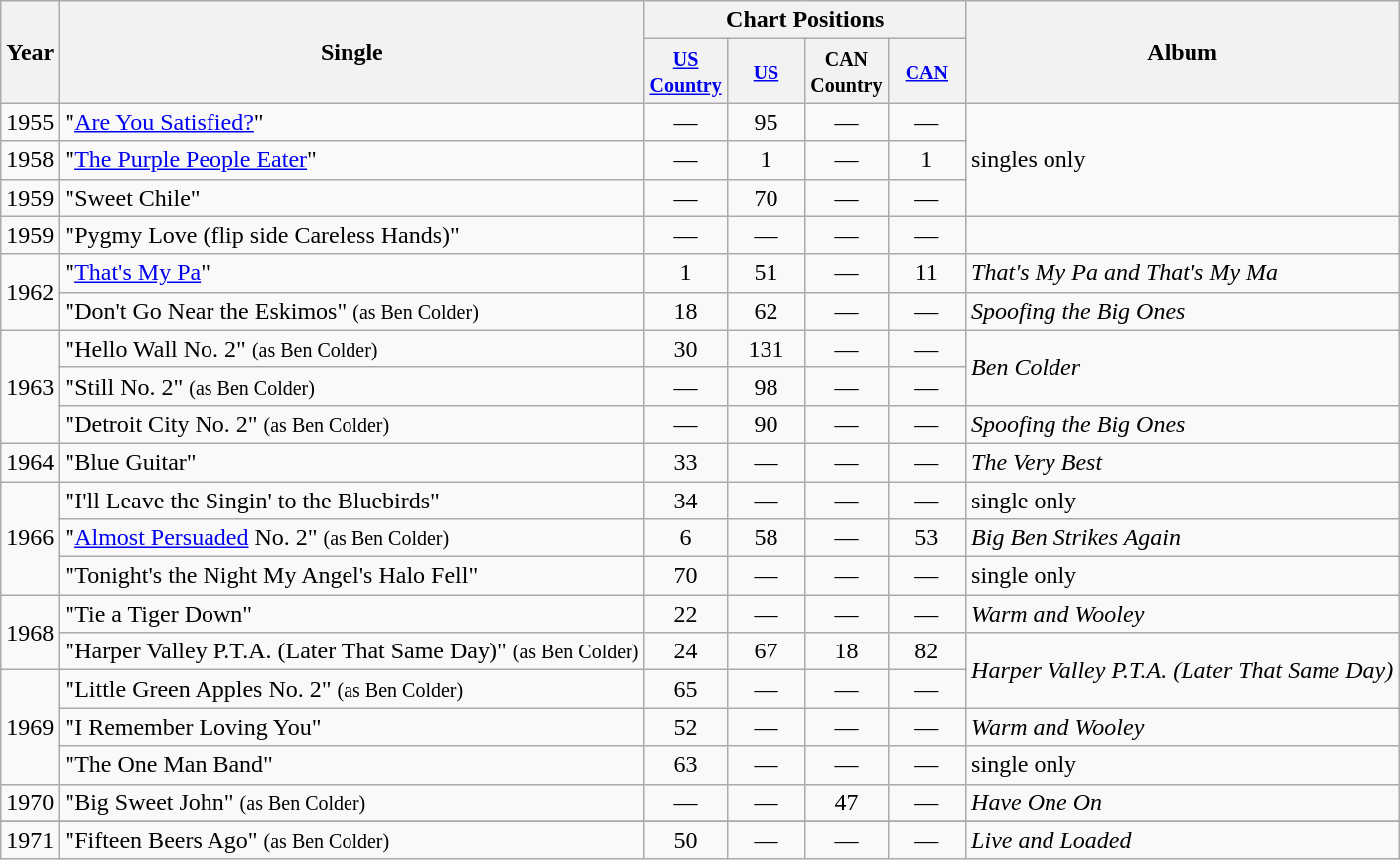<table class="wikitable">
<tr>
<th rowspan="2">Year</th>
<th rowspan="2">Single</th>
<th colspan="4">Chart Positions</th>
<th rowspan="2">Album</th>
</tr>
<tr>
<th width="45"><small><a href='#'>US Country</a></small></th>
<th width="45"><small><a href='#'>US</a></small><br></th>
<th width="45"><small>CAN Country</small></th>
<th width="45"><small><a href='#'>CAN</a></small></th>
</tr>
<tr>
<td>1955</td>
<td>"<a href='#'>Are You Satisfied?</a>"</td>
<td align="center">—</td>
<td align="center">95</td>
<td align="center">—</td>
<td align="center">—</td>
<td rowspan="3">singles only</td>
</tr>
<tr>
<td>1958</td>
<td>"<a href='#'>The Purple People Eater</a>"</td>
<td align="center">—</td>
<td align="center">1</td>
<td align="center">—</td>
<td align="center">1</td>
</tr>
<tr>
<td>1959</td>
<td>"Sweet Chile"</td>
<td align="center">—</td>
<td align="center">70</td>
<td align="center">—</td>
<td align="center">—</td>
</tr>
<tr>
<td>1959</td>
<td>"Pygmy Love (flip side Careless Hands)"</td>
<td align="center">—</td>
<td align="center">—</td>
<td align="center">—</td>
<td align="center">—</td>
</tr>
<tr>
<td rowspan="2">1962</td>
<td>"<a href='#'>That's My Pa</a>"</td>
<td align="center">1</td>
<td align="center">51</td>
<td align="center">—</td>
<td align="center">11</td>
<td><em>That's My Pa and That's My Ma</em></td>
</tr>
<tr>
<td>"Don't Go Near the Eskimos" <small>(as Ben Colder)</small></td>
<td align="center">18</td>
<td align="center">62</td>
<td align="center">—</td>
<td align="center">—</td>
<td><em>Spoofing the Big Ones</em></td>
</tr>
<tr>
<td rowspan="3">1963</td>
<td>"Hello Wall No. 2" <small>(as Ben Colder)</small></td>
<td align="center">30</td>
<td align="center">131</td>
<td align="center">—</td>
<td align="center">—</td>
<td rowspan="2"><em>Ben Colder</em></td>
</tr>
<tr>
<td>"Still No. 2" <small>(as Ben Colder)</small></td>
<td align="center">—</td>
<td align="center">98</td>
<td align="center">—</td>
<td align="center">—</td>
</tr>
<tr>
<td>"Detroit City No. 2" <small>(as Ben Colder)</small></td>
<td align="center">—</td>
<td align="center">90</td>
<td align="center">—</td>
<td align="center">—</td>
<td><em>Spoofing the Big Ones</em></td>
</tr>
<tr>
<td>1964</td>
<td>"Blue Guitar"</td>
<td align="center">33</td>
<td align="center">—</td>
<td align="center">—</td>
<td align="center">—</td>
<td><em>The Very Best</em></td>
</tr>
<tr>
<td rowspan="3">1966</td>
<td>"I'll Leave the Singin' to the Bluebirds"</td>
<td align="center">34</td>
<td align="center">—</td>
<td align="center">—</td>
<td align="center">—</td>
<td>single only</td>
</tr>
<tr>
<td>"<a href='#'>Almost Persuaded</a> No. 2" <small>(as Ben Colder)</small></td>
<td align="center">6</td>
<td align="center">58</td>
<td align="center">—</td>
<td align="center">53</td>
<td><em>Big Ben Strikes Again</em></td>
</tr>
<tr>
<td>"Tonight's the Night My Angel's Halo Fell"</td>
<td align="center">70</td>
<td align="center">—</td>
<td align="center">—</td>
<td align="center">—</td>
<td>single only</td>
</tr>
<tr>
<td rowspan="2">1968</td>
<td>"Tie a Tiger Down"</td>
<td align="center">22</td>
<td align="center">—</td>
<td align="center">—</td>
<td align="center">—</td>
<td><em>Warm and Wooley</em></td>
</tr>
<tr>
<td>"Harper Valley P.T.A. (Later That Same Day)" <small>(as Ben Colder)</small></td>
<td align="center">24</td>
<td align="center">67</td>
<td align="center">18</td>
<td align="center">82</td>
<td rowspan="2"><em>Harper Valley P.T.A. (Later That Same Day)</em></td>
</tr>
<tr>
<td rowspan="3">1969</td>
<td>"Little Green Apples No. 2" <small>(as Ben Colder)</small></td>
<td align="center">65</td>
<td align="center">—</td>
<td align="center">—</td>
<td align="center">—</td>
</tr>
<tr>
<td>"I Remember Loving You"</td>
<td align="center">52</td>
<td align="center">—</td>
<td align="center">—</td>
<td align="center">—</td>
<td><em>Warm and Wooley</em></td>
</tr>
<tr>
<td>"The One Man Band"</td>
<td align="center">63</td>
<td align="center">—</td>
<td align="center">—</td>
<td align="center">—</td>
<td>single only</td>
</tr>
<tr>
<td>1970</td>
<td>"Big Sweet John" <small>(as Ben Colder)</small></td>
<td align="center">—</td>
<td align="center">—</td>
<td align="center">47</td>
<td align="center">—</td>
<td><em>Have One On</em></td>
</tr>
<tr>
</tr>
<tr>
<td>1971</td>
<td>"Fifteen Beers Ago" <small>(as Ben Colder)</small></td>
<td align="center">50</td>
<td align="center">—</td>
<td align="center">—</td>
<td align="center">—</td>
<td><em>Live and Loaded</em></td>
</tr>
</table>
